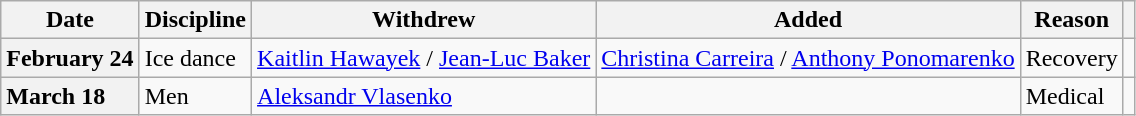<table class="wikitable unsortable" style="text-align:left;">
<tr>
<th scope="col">Date</th>
<th scope="col">Discipline</th>
<th scope="col">Withdrew</th>
<th scope="col">Added</th>
<th scope="col">Reason</th>
<th scope="col"></th>
</tr>
<tr>
<th scope="row" style="text-align:left">February 24</th>
<td>Ice dance</td>
<td> <a href='#'>Kaitlin Hawayek</a> / <a href='#'>Jean-Luc Baker</a></td>
<td> <a href='#'>Christina Carreira</a> / <a href='#'>Anthony Ponomarenko</a></td>
<td>Recovery</td>
<td></td>
</tr>
<tr>
<th scope="row" style="text-align:left">March 18</th>
<td>Men</td>
<td> <a href='#'>Aleksandr Vlasenko</a></td>
<td></td>
<td>Medical</td>
<td></td>
</tr>
</table>
